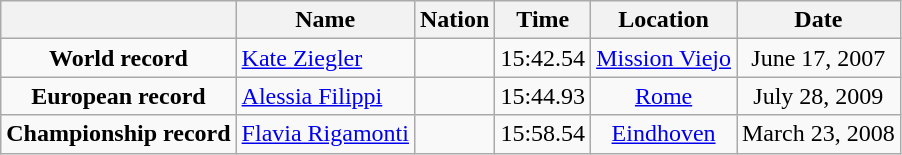<table class=wikitable style=text-align:center>
<tr>
<th></th>
<th>Name</th>
<th>Nation</th>
<th>Time</th>
<th>Location</th>
<th>Date</th>
</tr>
<tr>
<td><strong>World record</strong></td>
<td align=left><a href='#'>Kate Ziegler</a></td>
<td align=left></td>
<td align=left>15:42.54</td>
<td><a href='#'>Mission Viejo</a></td>
<td>June 17, 2007</td>
</tr>
<tr>
<td><strong>European record</strong></td>
<td align=left><a href='#'>Alessia Filippi</a></td>
<td align=left></td>
<td align=left>15:44.93</td>
<td><a href='#'>Rome</a></td>
<td>July 28, 2009</td>
</tr>
<tr>
<td><strong>Championship record</strong></td>
<td align=left><a href='#'>Flavia Rigamonti</a></td>
<td align=left></td>
<td align=left>15:58.54</td>
<td><a href='#'>Eindhoven</a></td>
<td>March 23, 2008</td>
</tr>
</table>
